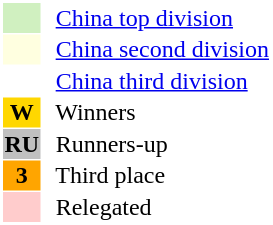<table style="border: 1px solid #ffffff; background-color: #ffffff" cellspacing="1" cellpadding="1">
<tr>
<td bgcolor="#D0F0C0" width="20"></td>
<td bgcolor="#ffffff" align="left">  <a href='#'>China top division</a></td>
</tr>
<tr>
<td bgcolor="#FFFFE0" width="20"></td>
<td bgcolor="#ffffff" align="left">  <a href='#'>China second division</a></td>
</tr>
<tr>
<th bgcolor="#ffffff" width="20"></th>
<td bgcolor="#ffffff" align="left">  <a href='#'>China third division</a></td>
</tr>
<tr>
<th bgcolor="#FFD700" width="20">W</th>
<td bgcolor="#ffffff" align="left">  Winners</td>
</tr>
<tr>
<th bgcolor="#C0C0C0" width="20">RU</th>
<td bgcolor="#ffffff" align="left">  Runners-up</td>
</tr>
<tr>
<th bgcolor="#FFA500" width="20">3</th>
<td bgcolor="#ffffff" align="left">  Third place</td>
</tr>
<tr>
<th bgcolor="#ffcccc" width="20"></th>
<td bgcolor="#ffffff" align="left">  Relegated</td>
</tr>
</table>
